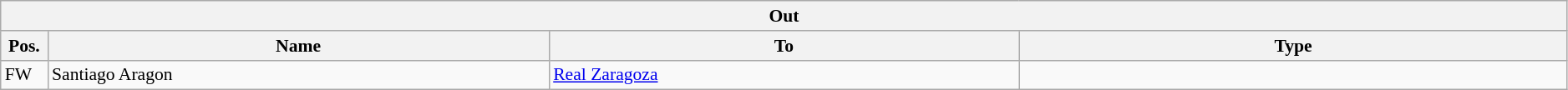<table class="wikitable" style="font-size:90%;width:99%;">
<tr>
<th colspan="4">Out</th>
</tr>
<tr>
<th width=3%>Pos.</th>
<th width=32%>Name</th>
<th width=30%>To</th>
<th width=35%>Type</th>
</tr>
<tr>
<td>FW</td>
<td>Santiago Aragon</td>
<td><a href='#'>Real Zaragoza</a></td>
<td></td>
</tr>
</table>
